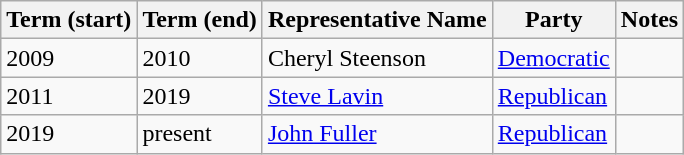<table class="wikitable sortable">
<tr>
<th>Term (start)</th>
<th>Term (end)</th>
<th>Representative Name</th>
<th>Party</th>
<th>Notes</th>
</tr>
<tr>
<td>2009</td>
<td>2010</td>
<td>Cheryl Steenson</td>
<td><a href='#'>Democratic</a></td>
<td></td>
</tr>
<tr>
<td>2011</td>
<td>2019</td>
<td><a href='#'>Steve Lavin</a></td>
<td><a href='#'>Republican</a></td>
<td></td>
</tr>
<tr>
<td>2019</td>
<td>present</td>
<td><a href='#'>John Fuller</a></td>
<td><a href='#'>Republican</a></td>
<td></td>
</tr>
</table>
